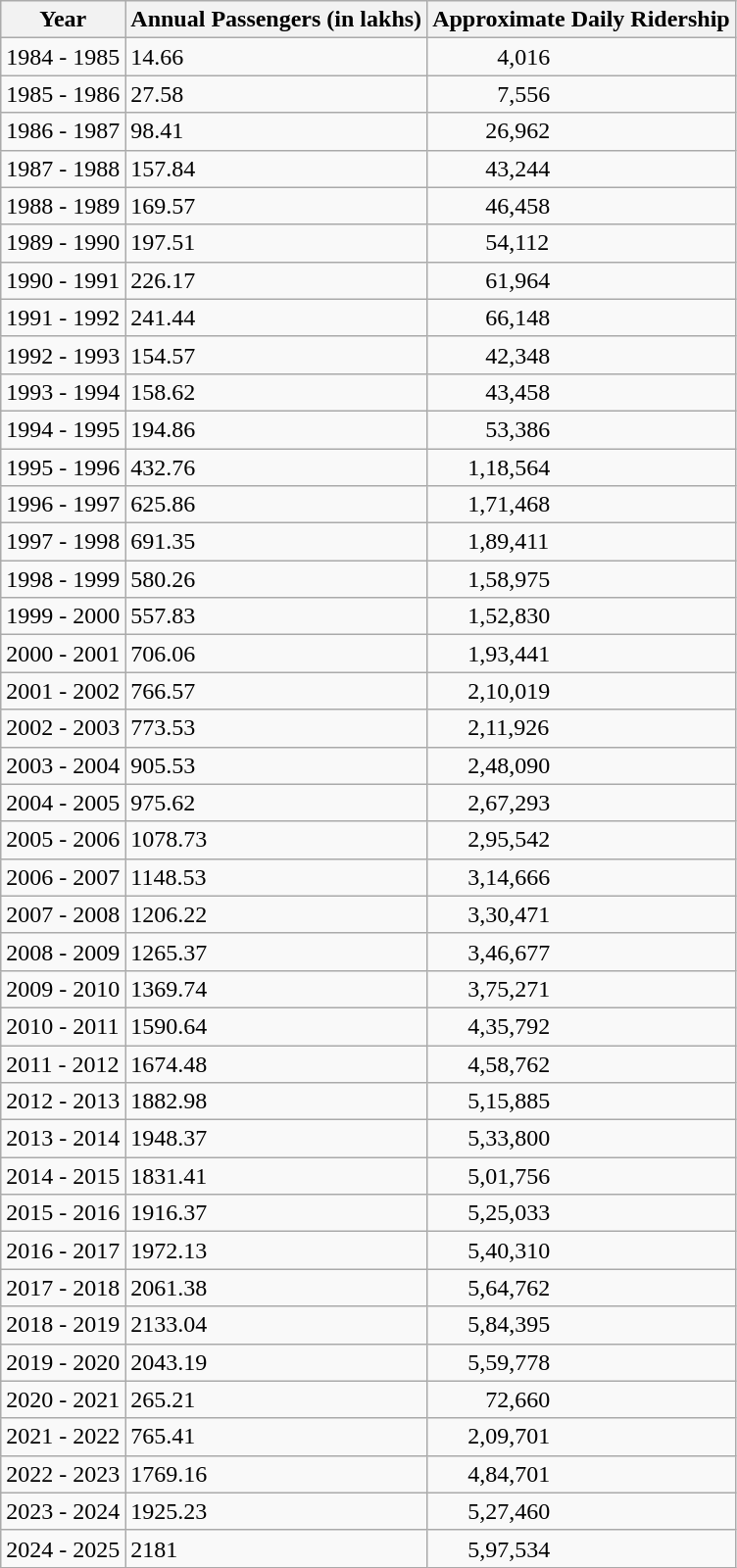<table class="wikitable mw-collapsible mw-collapsed">
<tr>
<th>Year</th>
<th>Annual Passengers (in lakhs)</th>
<th>Approximate Daily Ridership</th>
</tr>
<tr>
<td>1984 - 1985</td>
<td>14.66</td>
<td>           4,016</td>
</tr>
<tr>
<td>1985 - 1986</td>
<td>27.58</td>
<td>           7,556</td>
</tr>
<tr>
<td>1986 - 1987</td>
<td>98.41</td>
<td>         26,962</td>
</tr>
<tr>
<td>1987 - 1988</td>
<td>157.84</td>
<td>         43,244</td>
</tr>
<tr>
<td>1988 - 1989</td>
<td>169.57</td>
<td>         46,458</td>
</tr>
<tr>
<td>1989 - 1990</td>
<td>197.51</td>
<td>         54,112</td>
</tr>
<tr>
<td>1990 - 1991</td>
<td>226.17</td>
<td>         61,964</td>
</tr>
<tr>
<td>1991 - 1992</td>
<td>241.44</td>
<td>         66,148</td>
</tr>
<tr>
<td>1992 - 1993</td>
<td>154.57</td>
<td>         42,348</td>
</tr>
<tr>
<td>1993 - 1994</td>
<td>158.62</td>
<td>         43,458</td>
</tr>
<tr>
<td>1994 - 1995</td>
<td>194.86</td>
<td>         53,386</td>
</tr>
<tr>
<td>1995 - 1996</td>
<td>432.76</td>
<td>      1,18,564</td>
</tr>
<tr>
<td>1996 - 1997</td>
<td>625.86</td>
<td>      1,71,468</td>
</tr>
<tr>
<td>1997 - 1998</td>
<td>691.35</td>
<td>      1,89,411</td>
</tr>
<tr>
<td>1998 - 1999</td>
<td>580.26</td>
<td>      1,58,975</td>
</tr>
<tr>
<td>1999 - 2000</td>
<td>557.83</td>
<td>      1,52,830</td>
</tr>
<tr>
<td>2000 - 2001</td>
<td>706.06</td>
<td>      1,93,441</td>
</tr>
<tr>
<td>2001 - 2002</td>
<td>766.57</td>
<td>      2,10,019</td>
</tr>
<tr>
<td>2002 - 2003</td>
<td>773.53</td>
<td>      2,11,926</td>
</tr>
<tr>
<td>2003 - 2004</td>
<td>905.53</td>
<td>      2,48,090</td>
</tr>
<tr>
<td>2004 - 2005</td>
<td>975.62</td>
<td>      2,67,293</td>
</tr>
<tr>
<td>2005 - 2006</td>
<td>1078.73</td>
<td>      2,95,542</td>
</tr>
<tr>
<td>2006 - 2007</td>
<td>1148.53</td>
<td>      3,14,666</td>
</tr>
<tr>
<td>2007 - 2008</td>
<td>1206.22</td>
<td>      3,30,471</td>
</tr>
<tr>
<td>2008 - 2009</td>
<td>1265.37</td>
<td>      3,46,677</td>
</tr>
<tr>
<td>2009 - 2010</td>
<td>1369.74</td>
<td>      3,75,271</td>
</tr>
<tr>
<td>2010 - 2011</td>
<td>1590.64</td>
<td>      4,35,792</td>
</tr>
<tr>
<td>2011 - 2012</td>
<td>1674.48</td>
<td>      4,58,762</td>
</tr>
<tr>
<td>2012 - 2013</td>
<td>1882.98</td>
<td>      5,15,885</td>
</tr>
<tr>
<td>2013 - 2014</td>
<td>1948.37</td>
<td>      5,33,800</td>
</tr>
<tr>
<td>2014 - 2015</td>
<td>1831.41</td>
<td>      5,01,756</td>
</tr>
<tr>
<td>2015 - 2016</td>
<td>1916.37</td>
<td>      5,25,033</td>
</tr>
<tr>
<td>2016 - 2017</td>
<td>1972.13</td>
<td>      5,40,310</td>
</tr>
<tr>
<td>2017 - 2018</td>
<td>2061.38</td>
<td>      5,64,762</td>
</tr>
<tr>
<td>2018 - 2019</td>
<td>2133.04</td>
<td>      5,84,395</td>
</tr>
<tr>
<td>2019 - 2020</td>
<td>2043.19</td>
<td>      5,59,778</td>
</tr>
<tr>
<td>2020 - 2021</td>
<td>265.21</td>
<td>         72,660</td>
</tr>
<tr>
<td>2021 - 2022</td>
<td>765.41</td>
<td>      2,09,701</td>
</tr>
<tr>
<td>2022 - 2023</td>
<td>1769.16</td>
<td>      4,84,701</td>
</tr>
<tr>
<td>2023 - 2024</td>
<td>1925.23</td>
<td>      5,27,460</td>
</tr>
<tr>
<td>2024 - 2025</td>
<td>2181</td>
<td>      5,97,534</td>
</tr>
</table>
